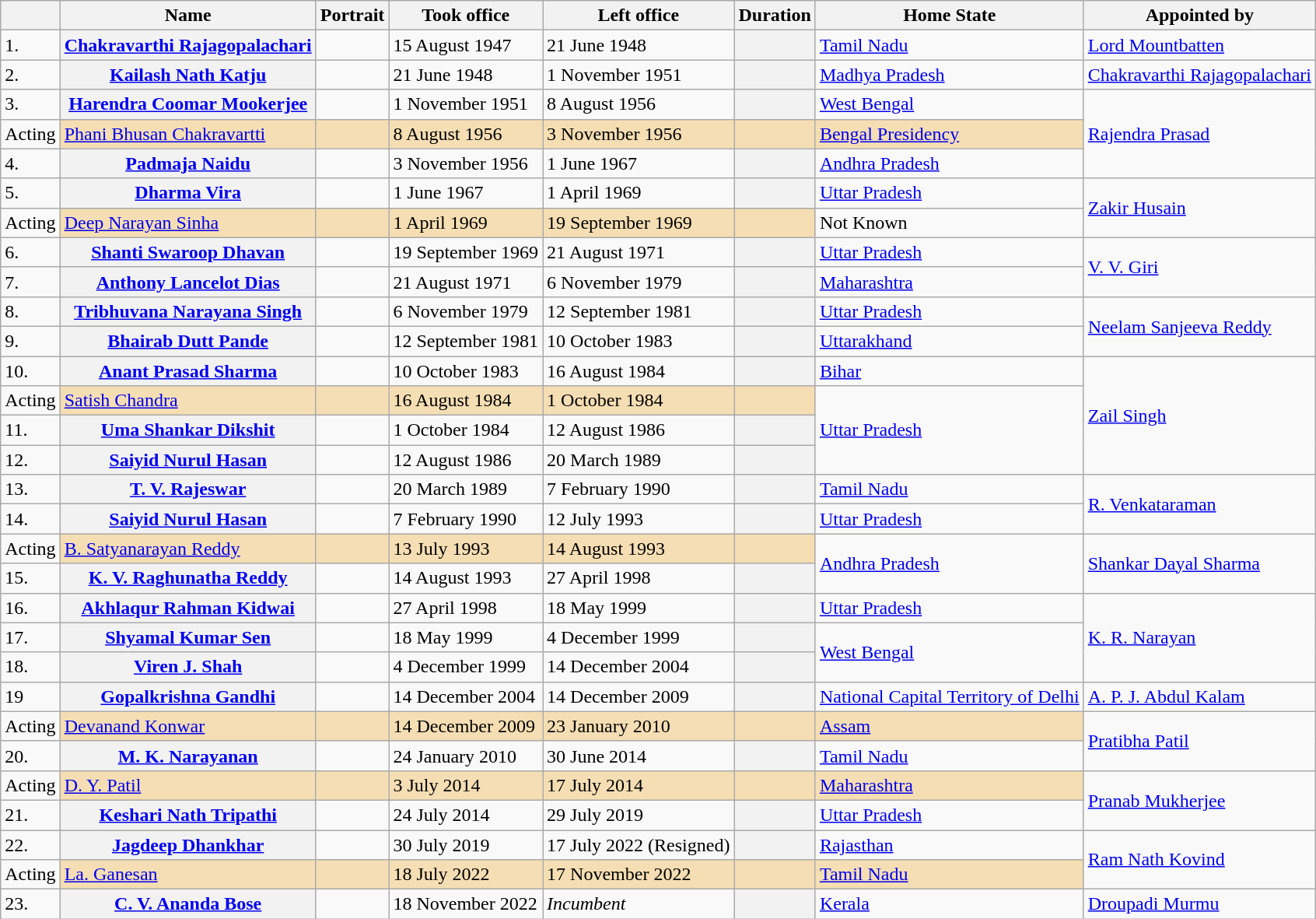<table class="wikitable sortable">
<tr>
<th></th>
<th>Name</th>
<th>Portrait</th>
<th>Took office</th>
<th>Left office</th>
<th>Duration</th>
<th>Home State</th>
<th>Appointed by</th>
</tr>
<tr>
<td>1.</td>
<th><a href='#'>Chakravarthi Rajagopalachari</a></th>
<td></td>
<td>15 August 1947</td>
<td>21 June 1948</td>
<th></th>
<td><a href='#'>Tamil Nadu</a></td>
<td><a href='#'>Lord Mountbatten</a></td>
</tr>
<tr>
<td>2.</td>
<th><a href='#'>Kailash Nath Katju</a></th>
<td></td>
<td>21 June 1948</td>
<td>1 November 1951</td>
<th></th>
<td><a href='#'>Madhya Pradesh</a></td>
<td><a href='#'>Chakravarthi Rajagopalachari</a></td>
</tr>
<tr>
<td>3.</td>
<th><a href='#'>Harendra Coomar Mookerjee</a></th>
<td></td>
<td>1 November 1951</td>
<td>8 August 1956</td>
<th></th>
<td><a href='#'>West Bengal</a></td>
<td rowspan=3><a href='#'>Rajendra Prasad</a></td>
</tr>
<tr>
<td>Acting</td>
<td bgcolor="wheat"><a href='#'>Phani Bhusan Chakravartti</a></td>
<td bgcolor="wheat"></td>
<td bgcolor="wheat">8 August 1956</td>
<td bgcolor="wheat">3 November 1956</td>
<td bgcolor="wheat"></td>
<td bgcolor="wheat"><a href='#'>Bengal Presidency</a></td>
</tr>
<tr>
<td>4.</td>
<th><a href='#'>Padmaja Naidu</a></th>
<td></td>
<td>3 November 1956</td>
<td>1 June 1967</td>
<th></th>
<td><a href='#'>Andhra Pradesh</a></td>
</tr>
<tr>
<td>5.</td>
<th><a href='#'>Dharma Vira</a></th>
<td></td>
<td>1 June 1967</td>
<td>1 April 1969</td>
<th></th>
<td><a href='#'>Uttar Pradesh</a></td>
<td rowspan=2><a href='#'>Zakir Husain</a></td>
</tr>
<tr>
<td>Acting</td>
<td bgcolor="wheat"><a href='#'>Deep Narayan Sinha</a></td>
<td bgcolor="wheat"></td>
<td bgcolor="wheat">1 April 1969</td>
<td bgcolor="wheat">19 September 1969</td>
<td bgcolor="wheat"></td>
<td>Not Known</td>
</tr>
<tr>
<td>6.</td>
<th><a href='#'>Shanti Swaroop Dhavan</a></th>
<td></td>
<td>19 September 1969</td>
<td>21 August 1971</td>
<th></th>
<td><a href='#'>Uttar Pradesh</a></td>
<td rowspan=2><a href='#'>V. V. Giri</a></td>
</tr>
<tr>
<td>7.</td>
<th><a href='#'>Anthony Lancelot Dias</a></th>
<td></td>
<td>21 August 1971</td>
<td>6 November 1979</td>
<th></th>
<td><a href='#'>Maharashtra</a></td>
</tr>
<tr>
<td>8.</td>
<th><a href='#'>Tribhuvana Narayana Singh</a></th>
<td></td>
<td>6 November 1979</td>
<td>12 September 1981</td>
<th></th>
<td><a href='#'>Uttar Pradesh</a></td>
<td rowspan=2><a href='#'>Neelam Sanjeeva Reddy</a></td>
</tr>
<tr>
<td>9.</td>
<th><a href='#'>Bhairab Dutt Pande</a></th>
<td></td>
<td>12 September 1981</td>
<td>10 October 1983</td>
<th></th>
<td><a href='#'>Uttarakhand</a></td>
</tr>
<tr>
<td>10.</td>
<th><a href='#'>Anant Prasad Sharma</a></th>
<td></td>
<td>10 October 1983</td>
<td>16 August 1984</td>
<th></th>
<td><a href='#'>Bihar</a></td>
<td rowspan=4><a href='#'>Zail Singh</a></td>
</tr>
<tr>
<td>Acting</td>
<td bgcolor="wheat"><a href='#'>Satish Chandra</a></td>
<td bgcolor="wheat"></td>
<td bgcolor="wheat">16 August 1984</td>
<td bgcolor="wheat">1 October 1984</td>
<td bgcolor="wheat"></td>
<td rowspan=3><a href='#'>Uttar Pradesh</a></td>
</tr>
<tr>
<td>11.</td>
<th><a href='#'>Uma Shankar Dikshit</a></th>
<td></td>
<td>1 October 1984</td>
<td>12 August 1986</td>
<th></th>
</tr>
<tr>
<td>12.</td>
<th><a href='#'>Saiyid Nurul Hasan</a></th>
<td></td>
<td>12 August 1986</td>
<td>20 March 1989</td>
<th></th>
</tr>
<tr>
<td>13.</td>
<th><a href='#'>T. V. Rajeswar</a></th>
<td></td>
<td>20 March 1989</td>
<td>7 February 1990</td>
<th></th>
<td><a href='#'>Tamil Nadu</a></td>
<td rowspan=2><a href='#'>R. Venkataraman</a></td>
</tr>
<tr>
<td>14.</td>
<th><a href='#'>Saiyid Nurul Hasan</a></th>
<td></td>
<td>7 February 1990</td>
<td>12 July 1993</td>
<th></th>
<td><a href='#'>Uttar Pradesh</a></td>
</tr>
<tr>
<td>Acting</td>
<td bgcolor="wheat"><a href='#'>B. Satyanarayan Reddy</a></td>
<td bgcolor="wheat"></td>
<td bgcolor="wheat">13 July 1993</td>
<td bgcolor="wheat">14 August 1993</td>
<td bgcolor="wheat"></td>
<td rowspan=2><a href='#'>Andhra Pradesh</a></td>
<td rowspan=2><a href='#'>Shankar Dayal Sharma</a></td>
</tr>
<tr>
<td>15.</td>
<th><a href='#'>K. V. Raghunatha Reddy</a></th>
<td></td>
<td>14 August 1993</td>
<td>27 April 1998</td>
<th></th>
</tr>
<tr>
<td>16.</td>
<th><a href='#'>Akhlaqur Rahman Kidwai</a></th>
<td></td>
<td>27 April 1998</td>
<td>18 May 1999</td>
<th></th>
<td><a href='#'>Uttar Pradesh</a></td>
<td rowspan=3><a href='#'>K. R. Narayan</a></td>
</tr>
<tr>
<td>17.</td>
<th><a href='#'>Shyamal Kumar Sen</a></th>
<td></td>
<td>18 May 1999</td>
<td>4 December 1999</td>
<th></th>
<td rowspan=2><a href='#'>West Bengal</a></td>
</tr>
<tr>
<td>18.</td>
<th><a href='#'>Viren J. Shah</a></th>
<td></td>
<td>4 December 1999</td>
<td>14 December 2004</td>
<th></th>
</tr>
<tr>
<td>19</td>
<th><a href='#'>Gopalkrishna Gandhi</a></th>
<td></td>
<td>14 December 2004</td>
<td>14 December 2009</td>
<th></th>
<td><a href='#'>National Capital Territory of Delhi</a></td>
<td><a href='#'>A. P. J. Abdul Kalam</a></td>
</tr>
<tr>
<td>Acting</td>
<td bgcolor="wheat"><a href='#'>Devanand Konwar</a></td>
<td bgcolor="wheat"></td>
<td bgcolor="wheat">14 December 2009</td>
<td bgcolor="wheat">23 January 2010</td>
<td bgcolor="wheat"></td>
<td bgcolor="wheat"><a href='#'>Assam</a></td>
<td rowspan=2><a href='#'>Pratibha Patil</a></td>
</tr>
<tr>
<td>20.</td>
<th><a href='#'>M. K. Narayanan</a></th>
<td></td>
<td>24 January 2010</td>
<td>30 June 2014</td>
<th></th>
<td><a href='#'>Tamil Nadu</a></td>
</tr>
<tr>
<td>Acting</td>
<td bgcolor="wheat"><a href='#'>D. Y. Patil</a></td>
<td bgcolor="wheat"></td>
<td bgcolor="wheat">3 July 2014</td>
<td bgcolor="wheat">17 July 2014</td>
<td bgcolor="wheat"></td>
<td bgcolor="wheat"><a href='#'>Maharashtra</a></td>
<td rowspan=2><a href='#'>Pranab Mukherjee</a></td>
</tr>
<tr>
<td>21.</td>
<th><a href='#'>Keshari Nath Tripathi</a></th>
<td></td>
<td>24 July 2014</td>
<td>29 July 2019</td>
<th></th>
<td><a href='#'>Uttar Pradesh</a></td>
</tr>
<tr>
<td>22.</td>
<th><a href='#'>Jagdeep Dhankhar</a></th>
<td></td>
<td>30 July 2019</td>
<td>17 July 2022 (Resigned)</td>
<th></th>
<td><a href='#'>Rajasthan</a></td>
<td rowspan=2><a href='#'>Ram Nath Kovind</a></td>
</tr>
<tr>
<td>Acting</td>
<td bgcolor="wheat"><a href='#'>La. Ganesan</a></td>
<td bgcolor="wheat"></td>
<td bgcolor="wheat">18 July 2022</td>
<td bgcolor="wheat">17 November 2022</td>
<td bgcolor="wheat"></td>
<td bgcolor="wheat"><a href='#'>Tamil Nadu</a></td>
</tr>
<tr>
<td>23.</td>
<th><a href='#'>C. V. Ananda Bose</a></th>
<td></td>
<td>18 November 2022</td>
<td><em>Incumbent</em></td>
<th></th>
<td><a href='#'>Kerala</a></td>
<td><a href='#'>Droupadi Murmu</a></td>
</tr>
</table>
